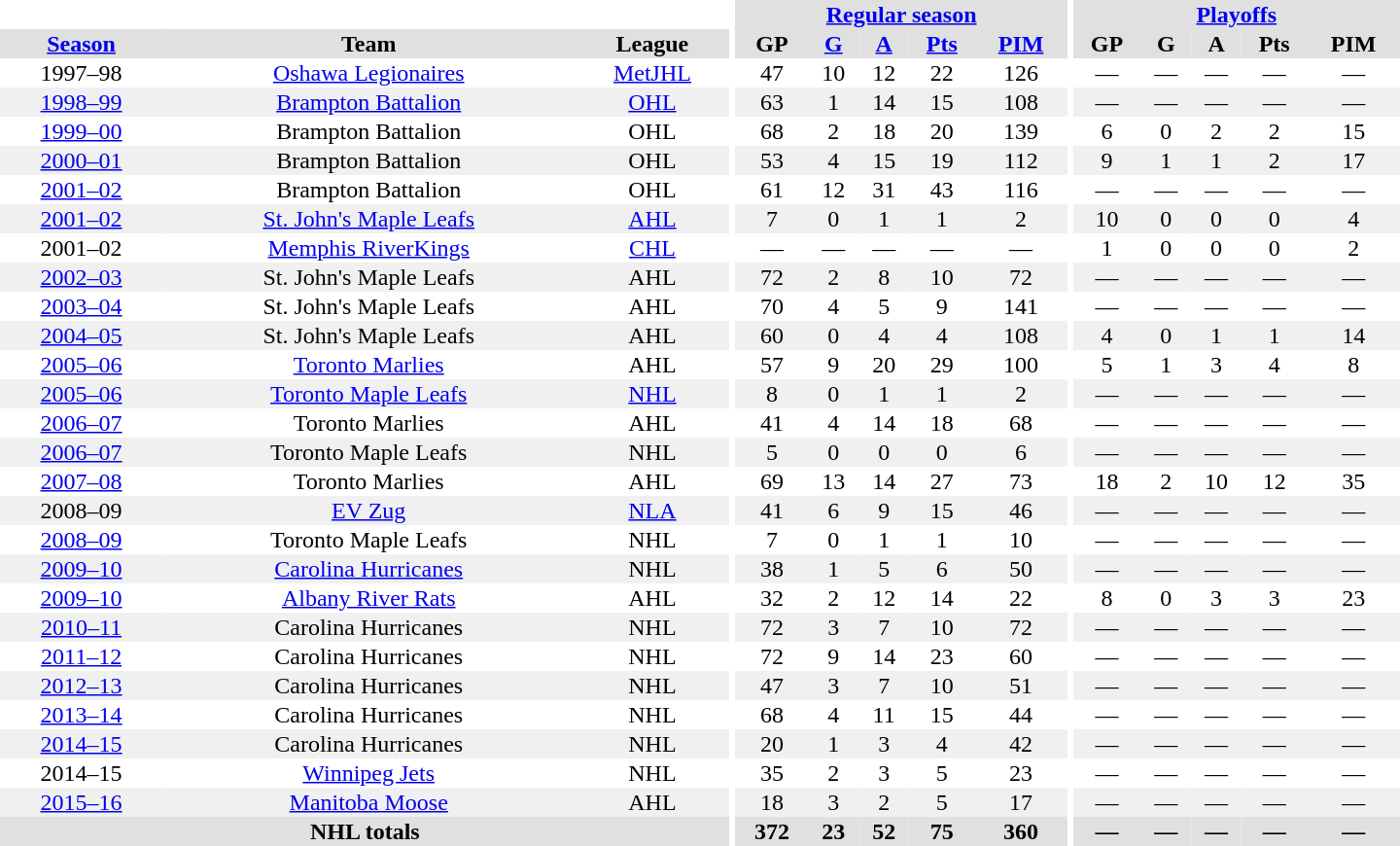<table border="0" cellpadding="1" cellspacing="0" style="text-align:center; width:60em">
<tr bgcolor="#e0e0e0">
<th colspan="3" bgcolor="#ffffff"></th>
<th rowspan="100" bgcolor="#ffffff"></th>
<th colspan="5"><a href='#'>Regular season</a></th>
<th rowspan="100" bgcolor="#ffffff"></th>
<th colspan="5"><a href='#'>Playoffs</a></th>
</tr>
<tr bgcolor="#e0e0e0">
<th><a href='#'>Season</a></th>
<th>Team</th>
<th>League</th>
<th>GP</th>
<th><a href='#'>G</a></th>
<th><a href='#'>A</a></th>
<th><a href='#'>Pts</a></th>
<th><a href='#'>PIM</a></th>
<th>GP</th>
<th>G</th>
<th>A</th>
<th>Pts</th>
<th>PIM</th>
</tr>
<tr>
<td>1997–98</td>
<td><a href='#'>Oshawa Legionaires</a></td>
<td><a href='#'>MetJHL</a></td>
<td>47</td>
<td>10</td>
<td>12</td>
<td>22</td>
<td>126</td>
<td>—</td>
<td>—</td>
<td>—</td>
<td>—</td>
<td>—</td>
</tr>
<tr bgcolor="#f0f0f0">
<td><a href='#'>1998–99</a></td>
<td><a href='#'>Brampton Battalion</a></td>
<td><a href='#'>OHL</a></td>
<td>63</td>
<td>1</td>
<td>14</td>
<td>15</td>
<td>108</td>
<td>—</td>
<td>—</td>
<td>—</td>
<td>—</td>
<td>—</td>
</tr>
<tr>
<td><a href='#'>1999–00</a></td>
<td>Brampton Battalion</td>
<td>OHL</td>
<td>68</td>
<td>2</td>
<td>18</td>
<td>20</td>
<td>139</td>
<td>6</td>
<td>0</td>
<td>2</td>
<td>2</td>
<td>15</td>
</tr>
<tr bgcolor="#f0f0f0">
<td><a href='#'>2000–01</a></td>
<td>Brampton Battalion</td>
<td>OHL</td>
<td>53</td>
<td>4</td>
<td>15</td>
<td>19</td>
<td>112</td>
<td>9</td>
<td>1</td>
<td>1</td>
<td>2</td>
<td>17</td>
</tr>
<tr>
<td><a href='#'>2001–02</a></td>
<td>Brampton Battalion</td>
<td>OHL</td>
<td>61</td>
<td>12</td>
<td>31</td>
<td>43</td>
<td>116</td>
<td>—</td>
<td>—</td>
<td>—</td>
<td>—</td>
<td>—</td>
</tr>
<tr bgcolor="#f0f0f0">
<td><a href='#'>2001–02</a></td>
<td><a href='#'>St. John's Maple Leafs</a></td>
<td><a href='#'>AHL</a></td>
<td>7</td>
<td>0</td>
<td>1</td>
<td>1</td>
<td>2</td>
<td>10</td>
<td>0</td>
<td>0</td>
<td>0</td>
<td>4</td>
</tr>
<tr>
<td>2001–02</td>
<td><a href='#'>Memphis RiverKings</a></td>
<td><a href='#'>CHL</a></td>
<td>—</td>
<td>—</td>
<td>—</td>
<td>—</td>
<td>—</td>
<td>1</td>
<td>0</td>
<td>0</td>
<td>0</td>
<td>2</td>
</tr>
<tr bgcolor="#f0f0f0">
<td><a href='#'>2002–03</a></td>
<td>St. John's Maple Leafs</td>
<td>AHL</td>
<td>72</td>
<td>2</td>
<td>8</td>
<td>10</td>
<td>72</td>
<td>—</td>
<td>—</td>
<td>—</td>
<td>—</td>
<td>—</td>
</tr>
<tr>
<td><a href='#'>2003–04</a></td>
<td>St. John's Maple Leafs</td>
<td>AHL</td>
<td>70</td>
<td>4</td>
<td>5</td>
<td>9</td>
<td>141</td>
<td>—</td>
<td>—</td>
<td>—</td>
<td>—</td>
<td>—</td>
</tr>
<tr bgcolor="#f0f0f0">
<td><a href='#'>2004–05</a></td>
<td>St. John's Maple Leafs</td>
<td>AHL</td>
<td>60</td>
<td>0</td>
<td>4</td>
<td>4</td>
<td>108</td>
<td>4</td>
<td>0</td>
<td>1</td>
<td>1</td>
<td>14</td>
</tr>
<tr>
<td><a href='#'>2005–06</a></td>
<td><a href='#'>Toronto Marlies</a></td>
<td>AHL</td>
<td>57</td>
<td>9</td>
<td>20</td>
<td>29</td>
<td>100</td>
<td>5</td>
<td>1</td>
<td>3</td>
<td>4</td>
<td>8</td>
</tr>
<tr bgcolor="#f0f0f0">
<td><a href='#'>2005–06</a></td>
<td><a href='#'>Toronto Maple Leafs</a></td>
<td><a href='#'>NHL</a></td>
<td>8</td>
<td>0</td>
<td>1</td>
<td>1</td>
<td>2</td>
<td>—</td>
<td>—</td>
<td>—</td>
<td>—</td>
<td>—</td>
</tr>
<tr>
<td><a href='#'>2006–07</a></td>
<td>Toronto Marlies</td>
<td>AHL</td>
<td>41</td>
<td>4</td>
<td>14</td>
<td>18</td>
<td>68</td>
<td>—</td>
<td>—</td>
<td>—</td>
<td>—</td>
<td>—</td>
</tr>
<tr bgcolor="#f0f0f0">
<td><a href='#'>2006–07</a></td>
<td>Toronto Maple Leafs</td>
<td>NHL</td>
<td>5</td>
<td>0</td>
<td>0</td>
<td>0</td>
<td>6</td>
<td>—</td>
<td>—</td>
<td>—</td>
<td>—</td>
<td>—</td>
</tr>
<tr>
<td><a href='#'>2007–08</a></td>
<td>Toronto Marlies</td>
<td>AHL</td>
<td>69</td>
<td>13</td>
<td>14</td>
<td>27</td>
<td>73</td>
<td>18</td>
<td>2</td>
<td>10</td>
<td>12</td>
<td>35</td>
</tr>
<tr bgcolor="#f0f0f0">
<td>2008–09</td>
<td><a href='#'>EV Zug</a></td>
<td><a href='#'>NLA</a></td>
<td>41</td>
<td>6</td>
<td>9</td>
<td>15</td>
<td>46</td>
<td>—</td>
<td>—</td>
<td>—</td>
<td>—</td>
<td>—</td>
</tr>
<tr>
<td><a href='#'>2008–09</a></td>
<td>Toronto Maple Leafs</td>
<td>NHL</td>
<td>7</td>
<td>0</td>
<td>1</td>
<td>1</td>
<td>10</td>
<td>—</td>
<td>—</td>
<td>—</td>
<td>—</td>
<td>—</td>
</tr>
<tr bgcolor="#f0f0f0">
<td><a href='#'>2009–10</a></td>
<td><a href='#'>Carolina Hurricanes</a></td>
<td>NHL</td>
<td>38</td>
<td>1</td>
<td>5</td>
<td>6</td>
<td>50</td>
<td>—</td>
<td>—</td>
<td>—</td>
<td>—</td>
<td>—</td>
</tr>
<tr>
<td><a href='#'>2009–10</a></td>
<td><a href='#'>Albany River Rats</a></td>
<td>AHL</td>
<td>32</td>
<td>2</td>
<td>12</td>
<td>14</td>
<td>22</td>
<td>8</td>
<td>0</td>
<td>3</td>
<td>3</td>
<td>23</td>
</tr>
<tr bgcolor="#f0f0f0">
<td><a href='#'>2010–11</a></td>
<td>Carolina Hurricanes</td>
<td>NHL</td>
<td>72</td>
<td>3</td>
<td>7</td>
<td>10</td>
<td>72</td>
<td>—</td>
<td>—</td>
<td>—</td>
<td>—</td>
<td>—</td>
</tr>
<tr>
<td><a href='#'>2011–12</a></td>
<td>Carolina Hurricanes</td>
<td>NHL</td>
<td>72</td>
<td>9</td>
<td>14</td>
<td>23</td>
<td>60</td>
<td>—</td>
<td>—</td>
<td>—</td>
<td>—</td>
<td>—</td>
</tr>
<tr bgcolor="#f0f0f0">
<td><a href='#'>2012–13</a></td>
<td>Carolina Hurricanes</td>
<td>NHL</td>
<td>47</td>
<td>3</td>
<td>7</td>
<td>10</td>
<td>51</td>
<td>—</td>
<td>—</td>
<td>—</td>
<td>—</td>
<td>—</td>
</tr>
<tr>
<td><a href='#'>2013–14</a></td>
<td>Carolina Hurricanes</td>
<td>NHL</td>
<td>68</td>
<td>4</td>
<td>11</td>
<td>15</td>
<td>44</td>
<td>—</td>
<td>—</td>
<td>—</td>
<td>—</td>
<td>—</td>
</tr>
<tr bgcolor="#f0f0f0">
<td><a href='#'>2014–15</a></td>
<td>Carolina Hurricanes</td>
<td>NHL</td>
<td>20</td>
<td>1</td>
<td>3</td>
<td>4</td>
<td>42</td>
<td>—</td>
<td>—</td>
<td>—</td>
<td>—</td>
<td>—</td>
</tr>
<tr>
<td>2014–15</td>
<td><a href='#'>Winnipeg Jets</a></td>
<td>NHL</td>
<td>35</td>
<td>2</td>
<td>3</td>
<td>5</td>
<td>23</td>
<td>—</td>
<td>—</td>
<td>—</td>
<td>—</td>
<td>—</td>
</tr>
<tr bgcolor="#f0f0f0">
<td><a href='#'>2015–16</a></td>
<td><a href='#'>Manitoba Moose</a></td>
<td>AHL</td>
<td>18</td>
<td>3</td>
<td>2</td>
<td>5</td>
<td>17</td>
<td>—</td>
<td>—</td>
<td>—</td>
<td>—</td>
<td>—</td>
</tr>
<tr bgcolor="#e0e0e0">
<th colspan="3">NHL totals</th>
<th>372</th>
<th>23</th>
<th>52</th>
<th>75</th>
<th>360</th>
<th>—</th>
<th>—</th>
<th>—</th>
<th>—</th>
<th>—</th>
</tr>
</table>
